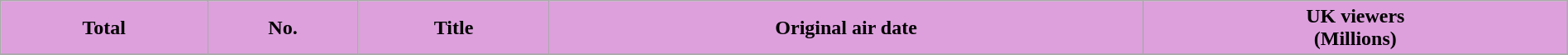<table class="wikitable plainrowheaders" style="width:100%;">
<tr>
<th scope="col" style="background:Plum;">Total</th>
<th scope="col" style="background:Plum;">No.</th>
<th scope="col" style="background:Plum;">Title</th>
<th scope="col" style="background:Plum;">Original air date</th>
<th scope="col" style="background:Plum;">UK viewers<br>(Millions)</th>
</tr>
<tr>
</tr>
</table>
